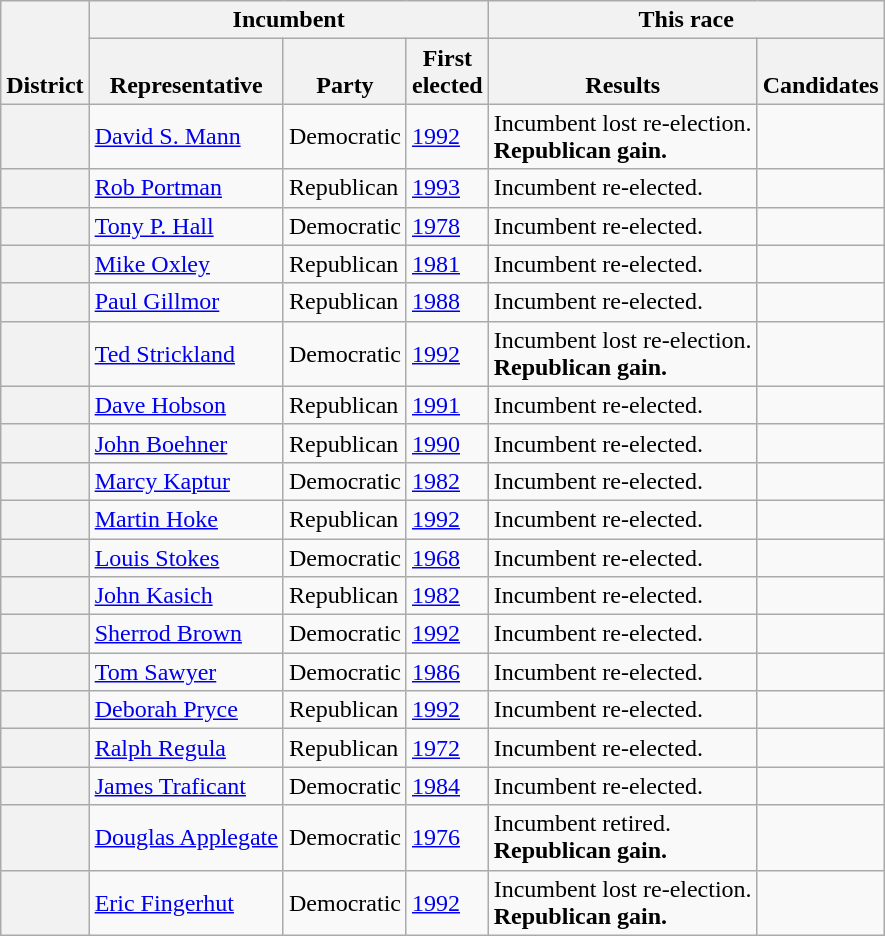<table class=wikitable>
<tr valign=bottom>
<th rowspan=2>District</th>
<th colspan=3>Incumbent</th>
<th colspan=2>This race</th>
</tr>
<tr valign=bottom>
<th>Representative</th>
<th>Party</th>
<th>First<br>elected</th>
<th>Results</th>
<th>Candidates</th>
</tr>
<tr>
<th></th>
<td><a href='#'>David S. Mann</a></td>
<td>Democratic</td>
<td><a href='#'>1992</a></td>
<td>Incumbent lost re-election.<br><strong>Republican gain.</strong></td>
<td nowrap></td>
</tr>
<tr>
<th></th>
<td><a href='#'>Rob Portman</a></td>
<td>Republican</td>
<td><a href='#'>1993</a></td>
<td>Incumbent re-elected.</td>
<td nowrap></td>
</tr>
<tr>
<th></th>
<td><a href='#'>Tony P. Hall</a></td>
<td>Democratic</td>
<td><a href='#'>1978</a></td>
<td>Incumbent re-elected.</td>
<td nowrap></td>
</tr>
<tr>
<th></th>
<td><a href='#'>Mike Oxley</a></td>
<td>Republican</td>
<td><a href='#'>1981</a></td>
<td>Incumbent re-elected.</td>
<td nowrap></td>
</tr>
<tr>
<th></th>
<td><a href='#'>Paul Gillmor</a></td>
<td>Republican</td>
<td><a href='#'>1988</a></td>
<td>Incumbent re-elected.</td>
<td nowrap></td>
</tr>
<tr>
<th></th>
<td><a href='#'>Ted Strickland</a></td>
<td>Democratic</td>
<td><a href='#'>1992</a></td>
<td>Incumbent lost re-election.<br><strong>Republican gain.</strong></td>
<td nowrap></td>
</tr>
<tr>
<th></th>
<td><a href='#'>Dave Hobson</a></td>
<td>Republican</td>
<td><a href='#'>1991</a></td>
<td>Incumbent re-elected.</td>
<td nowrap></td>
</tr>
<tr>
<th></th>
<td><a href='#'>John Boehner</a></td>
<td>Republican</td>
<td><a href='#'>1990</a></td>
<td>Incumbent re-elected.</td>
<td nowrap></td>
</tr>
<tr>
<th></th>
<td><a href='#'>Marcy Kaptur</a></td>
<td>Democratic</td>
<td><a href='#'>1982</a></td>
<td>Incumbent re-elected.</td>
<td nowrap></td>
</tr>
<tr>
<th></th>
<td><a href='#'>Martin Hoke</a></td>
<td>Republican</td>
<td><a href='#'>1992</a></td>
<td>Incumbent re-elected.</td>
<td nowrap></td>
</tr>
<tr>
<th></th>
<td><a href='#'>Louis Stokes</a></td>
<td>Democratic</td>
<td><a href='#'>1968</a></td>
<td>Incumbent re-elected.</td>
<td nowrap></td>
</tr>
<tr>
<th></th>
<td><a href='#'>John Kasich</a></td>
<td>Republican</td>
<td><a href='#'>1982</a></td>
<td>Incumbent re-elected.</td>
<td nowrap></td>
</tr>
<tr>
<th></th>
<td><a href='#'>Sherrod Brown</a></td>
<td>Democratic</td>
<td><a href='#'>1992</a></td>
<td>Incumbent re-elected.</td>
<td nowrap></td>
</tr>
<tr>
<th></th>
<td><a href='#'>Tom Sawyer</a></td>
<td>Democratic</td>
<td><a href='#'>1986</a></td>
<td>Incumbent re-elected.</td>
<td nowrap></td>
</tr>
<tr>
<th></th>
<td><a href='#'>Deborah Pryce</a></td>
<td>Republican</td>
<td><a href='#'>1992</a></td>
<td>Incumbent re-elected.</td>
<td nowrap></td>
</tr>
<tr>
<th></th>
<td><a href='#'>Ralph Regula</a></td>
<td>Republican</td>
<td><a href='#'>1972</a></td>
<td>Incumbent re-elected.</td>
<td nowrap></td>
</tr>
<tr>
<th></th>
<td><a href='#'>James Traficant</a></td>
<td>Democratic</td>
<td><a href='#'>1984</a></td>
<td>Incumbent re-elected.</td>
<td nowrap></td>
</tr>
<tr>
<th></th>
<td><a href='#'>Douglas Applegate</a></td>
<td>Democratic</td>
<td><a href='#'>1976</a></td>
<td>Incumbent retired.<br><strong>Republican gain.</strong></td>
<td nowrap></td>
</tr>
<tr>
<th></th>
<td><a href='#'>Eric Fingerhut</a></td>
<td>Democratic</td>
<td><a href='#'>1992</a></td>
<td>Incumbent lost re-election.<br><strong>Republican gain.</strong></td>
<td nowrap></td>
</tr>
</table>
